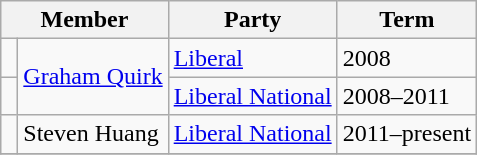<table class="wikitable">
<tr>
<th colspan="2">Member</th>
<th>Party</th>
<th>Term</th>
</tr>
<tr>
<td> </td>
<td rowspan="2"><a href='#'>Graham Quirk</a></td>
<td><a href='#'>Liberal</a></td>
<td>2008</td>
</tr>
<tr>
<td> </td>
<td><a href='#'>Liberal National</a></td>
<td>2008–2011</td>
</tr>
<tr>
<td> </td>
<td>Steven Huang</td>
<td><a href='#'>Liberal National</a></td>
<td>2011–present</td>
</tr>
<tr>
</tr>
</table>
